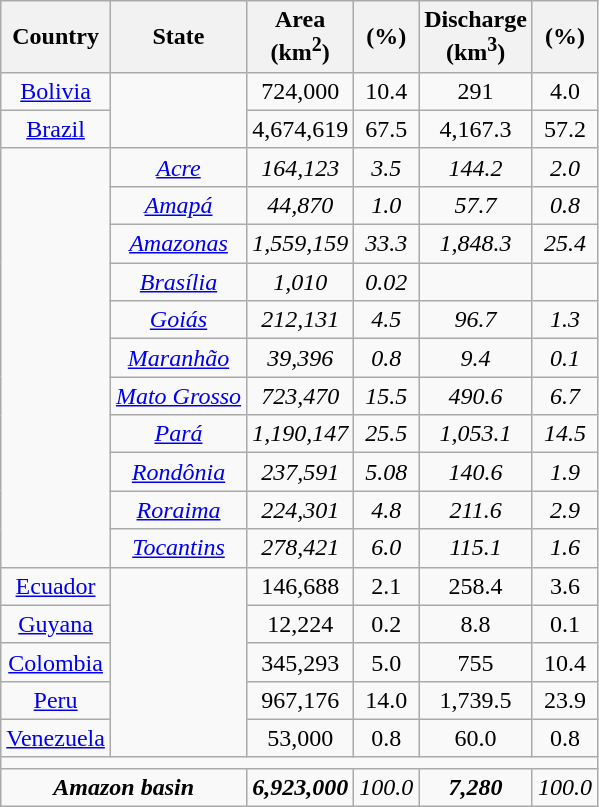<table class="wikitable" style="text-align:center;">
<tr>
<th>Country</th>
<th>State</th>
<th>Area<br>(km<sup>2</sup>)</th>
<th>(%)</th>
<th>Discharge<br>(km<sup>3</sup>)</th>
<th>(%)</th>
</tr>
<tr>
<td><a href='#'>Bolivia</a></td>
<td rowspan="2"></td>
<td>724,000</td>
<td>10.4</td>
<td>291</td>
<td>4.0</td>
</tr>
<tr>
<td><a href='#'>Brazil</a></td>
<td>4,674,619</td>
<td>67.5</td>
<td>4,167.3</td>
<td>57.2</td>
</tr>
<tr>
<td rowspan="11"></td>
<td><em><a href='#'>Acre</a></em></td>
<td><em>164,123</em></td>
<td><em>3.5</em></td>
<td><em>144.2</em></td>
<td><em>2.0</em></td>
</tr>
<tr>
<td><em><a href='#'>Amapá</a></em></td>
<td><em>44,870</em></td>
<td><em>1.0</em></td>
<td><em>57.7</em></td>
<td><em>0.8</em></td>
</tr>
<tr>
<td><em><a href='#'>Amazonas</a></em></td>
<td><em>1,559,159</em></td>
<td><em>33.3</em></td>
<td><em>1,848.3</em></td>
<td><em>25.4</em></td>
</tr>
<tr>
<td><em> <a href='#'>Brasília</a></em></td>
<td><em>1,010</em></td>
<td><em>0.02</em></td>
<td></td>
<td></td>
</tr>
<tr>
<td><em><a href='#'>Goiás</a></em></td>
<td><em>212,131</em></td>
<td><em>4.5</em></td>
<td><em>96.7</em></td>
<td><em>1.3</em></td>
</tr>
<tr>
<td><em><a href='#'>Maranhão</a></em></td>
<td><em>39,396</em></td>
<td><em>0.8</em></td>
<td><em>9.4</em></td>
<td><em>0.1</em></td>
</tr>
<tr>
<td><em><a href='#'>Mato Grosso</a></em></td>
<td><em>723,470</em></td>
<td><em>15.5</em></td>
<td><em>490.6</em></td>
<td><em>6.7</em></td>
</tr>
<tr>
<td><em><a href='#'>Pará</a></em></td>
<td><em>1,190,147</em></td>
<td><em>25.5</em></td>
<td><em>1,053.1</em></td>
<td><em>14.5</em></td>
</tr>
<tr>
<td><em><a href='#'>Rondônia</a></em></td>
<td><em>237,591</em></td>
<td><em>5.08</em></td>
<td><em>140.6</em></td>
<td><em>1.9</em></td>
</tr>
<tr>
<td><em><a href='#'>Roraima</a></em></td>
<td><em>224,301</em></td>
<td><em>4.8</em></td>
<td><em>211.6</em></td>
<td><em>2.9</em></td>
</tr>
<tr>
<td><em> <a href='#'>Tocantins</a></em></td>
<td><em>278,421</em></td>
<td><em>6.0</em></td>
<td><em>115.1</em></td>
<td><em>1.6</em></td>
</tr>
<tr>
<td><a href='#'>Ecuador</a></td>
<td rowspan="5"></td>
<td>146,688</td>
<td>2.1</td>
<td>258.4</td>
<td>3.6</td>
</tr>
<tr>
<td><a href='#'>Guyana</a></td>
<td>12,224</td>
<td>0.2</td>
<td>8.8</td>
<td>0.1</td>
</tr>
<tr>
<td><a href='#'>Colombia</a></td>
<td>345,293</td>
<td>5.0</td>
<td>755</td>
<td>10.4</td>
</tr>
<tr>
<td><a href='#'>Peru</a></td>
<td>967,176</td>
<td>14.0</td>
<td>1,739.5</td>
<td>23.9</td>
</tr>
<tr>
<td><a href='#'>Venezuela</a></td>
<td>53,000</td>
<td>0.8</td>
<td>60.0</td>
<td>0.8</td>
</tr>
<tr>
<td colspan="6"></td>
</tr>
<tr>
<td colspan="2"><strong><em>Amazon basin</em></strong></td>
<td><strong><em>6,923,000</em></strong></td>
<td><em>100.0</em></td>
<td><strong><em>7,280</em></strong></td>
<td><em>100.0</em></td>
</tr>
</table>
